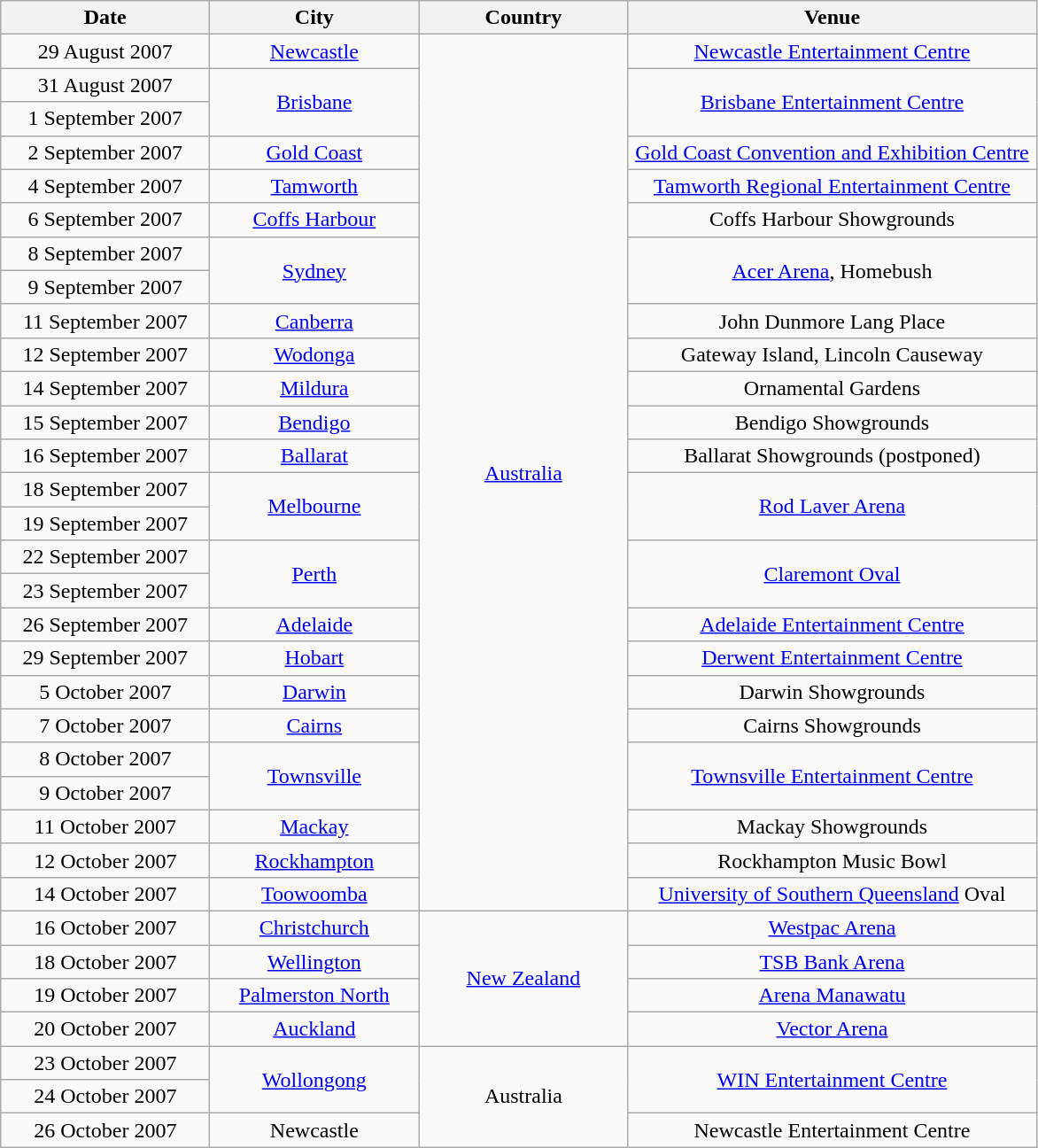<table class="wikitable" style="text-align:center;">
<tr>
<th style="width:150px;">Date</th>
<th style="width:150px;">City</th>
<th style="width:150px;">Country</th>
<th style="width:300px;">Venue</th>
</tr>
<tr>
<td>29 August 2007</td>
<td><a href='#'>Newcastle</a></td>
<td rowspan="26"><a href='#'>Australia</a></td>
<td><a href='#'>Newcastle Entertainment Centre</a></td>
</tr>
<tr>
<td>31 August 2007</td>
<td rowspan="2"><a href='#'>Brisbane</a></td>
<td rowspan="2"><a href='#'>Brisbane Entertainment Centre</a></td>
</tr>
<tr>
<td>1 September 2007</td>
</tr>
<tr>
<td>2 September 2007</td>
<td><a href='#'>Gold Coast</a></td>
<td><a href='#'>Gold Coast Convention and Exhibition Centre</a></td>
</tr>
<tr>
<td>4 September 2007</td>
<td><a href='#'>Tamworth</a></td>
<td><a href='#'>Tamworth Regional Entertainment Centre</a></td>
</tr>
<tr>
<td>6 September 2007</td>
<td><a href='#'>Coffs Harbour</a></td>
<td>Coffs Harbour Showgrounds</td>
</tr>
<tr>
<td>8 September 2007</td>
<td rowspan="2"><a href='#'>Sydney</a></td>
<td rowspan="2"><a href='#'>Acer Arena</a>, Homebush</td>
</tr>
<tr>
<td>9 September 2007</td>
</tr>
<tr>
<td>11 September 2007</td>
<td><a href='#'>Canberra</a></td>
<td>John Dunmore Lang Place</td>
</tr>
<tr>
<td>12 September 2007</td>
<td><a href='#'>Wodonga</a></td>
<td>Gateway Island, Lincoln Causeway</td>
</tr>
<tr>
<td>14 September 2007</td>
<td><a href='#'>Mildura</a></td>
<td>Ornamental Gardens</td>
</tr>
<tr>
<td>15 September 2007</td>
<td><a href='#'>Bendigo</a></td>
<td>Bendigo Showgrounds</td>
</tr>
<tr>
<td>16 September 2007</td>
<td><a href='#'>Ballarat</a></td>
<td>Ballarat Showgrounds (postponed)</td>
</tr>
<tr>
<td>18 September 2007</td>
<td rowspan="2"><a href='#'>Melbourne</a></td>
<td rowspan="2"><a href='#'>Rod Laver Arena</a></td>
</tr>
<tr>
<td>19 September 2007</td>
</tr>
<tr>
<td>22 September 2007</td>
<td rowspan="2"><a href='#'>Perth</a></td>
<td rowspan="2"><a href='#'>Claremont Oval</a></td>
</tr>
<tr>
<td>23 September 2007</td>
</tr>
<tr>
<td>26 September 2007</td>
<td><a href='#'>Adelaide</a></td>
<td><a href='#'>Adelaide Entertainment Centre</a></td>
</tr>
<tr>
<td>29 September 2007</td>
<td><a href='#'>Hobart</a></td>
<td><a href='#'>Derwent Entertainment Centre</a></td>
</tr>
<tr>
<td>5 October 2007</td>
<td><a href='#'>Darwin</a></td>
<td>Darwin Showgrounds</td>
</tr>
<tr>
<td>7 October 2007</td>
<td><a href='#'>Cairns</a></td>
<td>Cairns Showgrounds</td>
</tr>
<tr>
<td>8 October 2007</td>
<td rowspan="2"><a href='#'>Townsville</a></td>
<td rowspan="2"><a href='#'>Townsville Entertainment Centre</a></td>
</tr>
<tr>
<td>9 October 2007</td>
</tr>
<tr>
<td>11 October 2007</td>
<td><a href='#'>Mackay</a></td>
<td>Mackay Showgrounds</td>
</tr>
<tr>
<td>12 October 2007</td>
<td><a href='#'>Rockhampton</a></td>
<td>Rockhampton Music Bowl</td>
</tr>
<tr>
<td>14 October 2007</td>
<td><a href='#'>Toowoomba</a></td>
<td><a href='#'>University of Southern Queensland</a> Oval</td>
</tr>
<tr>
<td>16 October 2007</td>
<td><a href='#'>Christchurch</a></td>
<td rowspan="4"><a href='#'>New Zealand</a></td>
<td><a href='#'>Westpac Arena</a></td>
</tr>
<tr>
<td>18 October 2007</td>
<td><a href='#'>Wellington</a></td>
<td><a href='#'>TSB Bank Arena</a></td>
</tr>
<tr>
<td>19 October 2007</td>
<td><a href='#'>Palmerston North</a></td>
<td><a href='#'>Arena Manawatu</a></td>
</tr>
<tr>
<td>20 October 2007</td>
<td><a href='#'>Auckland</a></td>
<td><a href='#'>Vector Arena</a></td>
</tr>
<tr>
<td>23 October 2007</td>
<td rowspan="2"><a href='#'>Wollongong</a></td>
<td rowspan="3">Australia</td>
<td rowspan="2"><a href='#'>WIN Entertainment Centre</a></td>
</tr>
<tr>
<td>24 October 2007</td>
</tr>
<tr>
<td>26 October 2007</td>
<td>Newcastle</td>
<td>Newcastle Entertainment Centre</td>
</tr>
</table>
